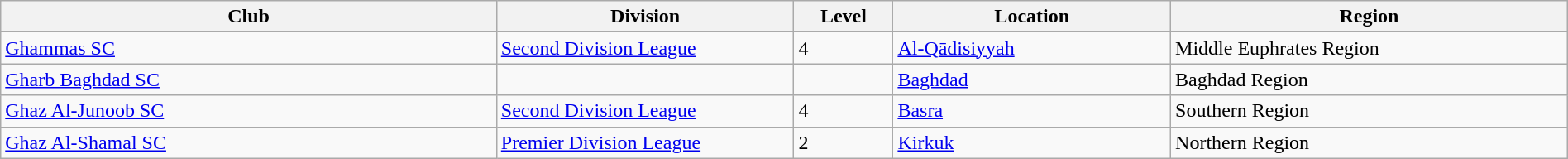<table class="wikitable sortable" width=100% style="font-size:100%">
<tr>
<th width=25%>Club</th>
<th width=15%>Division</th>
<th width=5%>Level</th>
<th width=14%>Location</th>
<th width=20%>Region</th>
</tr>
<tr>
<td><a href='#'>Ghammas SC</a></td>
<td><a href='#'>Second Division League</a></td>
<td>4</td>
<td><a href='#'>Al-Qādisiyyah</a></td>
<td>Middle Euphrates Region</td>
</tr>
<tr>
<td><a href='#'>Gharb Baghdad SC</a></td>
<td></td>
<td></td>
<td><a href='#'>Baghdad</a></td>
<td>Baghdad Region</td>
</tr>
<tr>
<td><a href='#'>Ghaz Al-Junoob SC</a></td>
<td><a href='#'>Second Division League</a></td>
<td>4</td>
<td><a href='#'>Basra</a></td>
<td>Southern Region</td>
</tr>
<tr>
<td><a href='#'>Ghaz Al-Shamal SC</a></td>
<td><a href='#'>Premier Division League</a></td>
<td>2</td>
<td><a href='#'>Kirkuk</a></td>
<td>Northern Region</td>
</tr>
</table>
